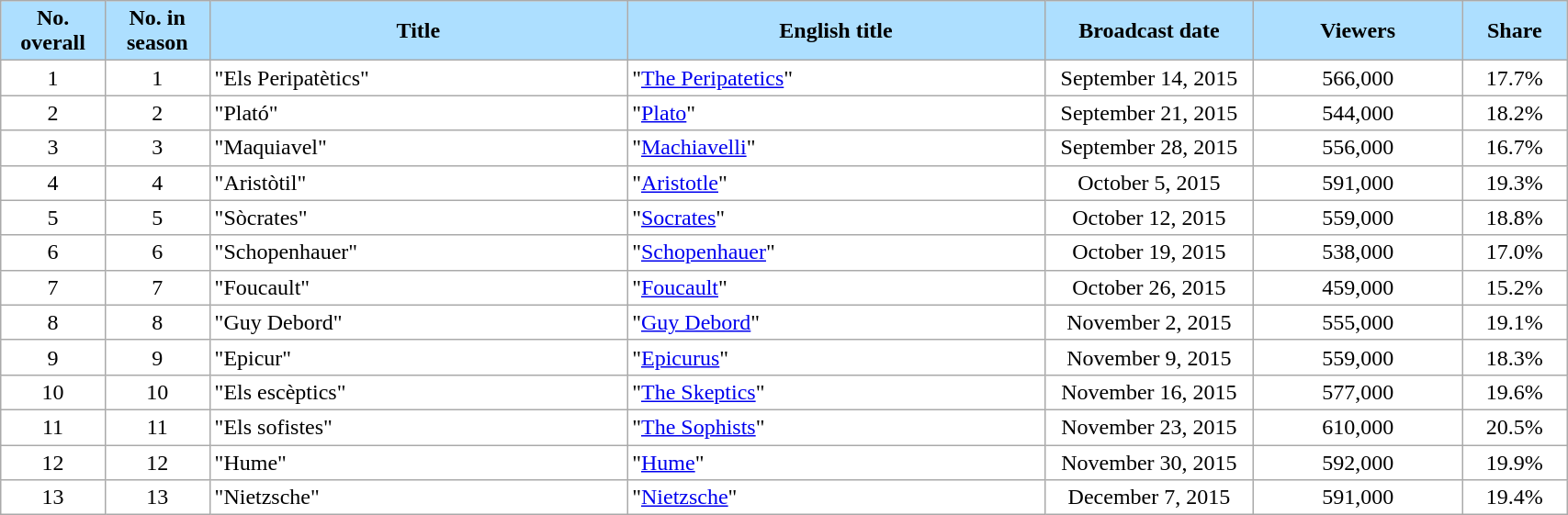<table class="wikitable" style="width:90%; margin:left; background:#FFFFFF;">
<tr>
<th style="background:#ADDFFF;" width="5%">No. overall</th>
<th style="background:#ADDFFF;" width="5%">No. in season</th>
<th style="background:#ADDFFF;" width="20%">Title</th>
<th style="background:#ADDFFF;" width="20%">English title</th>
<th style="background:#ADDFFF;" width="10%">Broadcast date</th>
<th style="background:#ADDFFF;" width="10%">Viewers</th>
<th style="background:#ADDFFF;" width="5%">Share</th>
</tr>
<tr>
<td align="center">1</td>
<td align="center">1</td>
<td>"Els Peripatètics"</td>
<td>"<a href='#'>The Peripatetics</a>"</td>
<td align="center">September 14, 2015</td>
<td align="center">566,000</td>
<td align="center">17.7%</td>
</tr>
<tr>
<td align="center">2</td>
<td align="center">2</td>
<td>"Plató"</td>
<td>"<a href='#'>Plato</a>"</td>
<td align="center">September 21, 2015</td>
<td align="center">544,000</td>
<td align="center">18.2%</td>
</tr>
<tr>
<td align="center">3</td>
<td align="center">3</td>
<td>"Maquiavel"</td>
<td>"<a href='#'>Machiavelli</a>"</td>
<td align="center">September 28, 2015</td>
<td align="center">556,000</td>
<td align="center">16.7%</td>
</tr>
<tr>
<td align="center">4</td>
<td align="center">4</td>
<td>"Aristòtil"</td>
<td>"<a href='#'>Aristotle</a>"</td>
<td align="center">October 5, 2015</td>
<td align="center">591,000</td>
<td align="center">19.3%</td>
</tr>
<tr>
<td align="center">5</td>
<td align="center">5</td>
<td>"Sòcrates"</td>
<td>"<a href='#'>Socrates</a>"</td>
<td align="center">October 12, 2015</td>
<td align="center">559,000</td>
<td align="center">18.8%</td>
</tr>
<tr>
<td align="center">6</td>
<td align="center">6</td>
<td>"Schopenhauer"</td>
<td>"<a href='#'>Schopenhauer</a>"</td>
<td align="center">October 19, 2015</td>
<td align="center">538,000</td>
<td align="center">17.0%</td>
</tr>
<tr>
<td align="center">7</td>
<td align="center">7</td>
<td>"Foucault"</td>
<td>"<a href='#'>Foucault</a>"</td>
<td align="center">October 26, 2015</td>
<td align="center">459,000</td>
<td align="center">15.2%</td>
</tr>
<tr>
<td align="center">8</td>
<td align="center">8</td>
<td>"Guy Debord"</td>
<td>"<a href='#'>Guy Debord</a>"</td>
<td align="center">November 2, 2015</td>
<td align="center">555,000</td>
<td align="center">19.1%</td>
</tr>
<tr>
<td align="center">9</td>
<td align="center">9</td>
<td>"Epicur"</td>
<td>"<a href='#'>Epicurus</a>"</td>
<td align="center">November 9, 2015</td>
<td align="center">559,000</td>
<td align="center">18.3%</td>
</tr>
<tr>
<td align="center">10</td>
<td align="center">10</td>
<td>"Els escèptics"</td>
<td>"<a href='#'>The Skeptics</a>"</td>
<td align="center">November 16, 2015</td>
<td align="center">577,000</td>
<td align="center">19.6%</td>
</tr>
<tr>
<td align="center">11</td>
<td align="center">11</td>
<td>"Els sofistes"</td>
<td>"<a href='#'>The Sophists</a>"</td>
<td align="center">November 23, 2015</td>
<td align="center">610,000</td>
<td align="center">20.5%</td>
</tr>
<tr>
<td align="center">12</td>
<td align="center">12</td>
<td>"Hume"</td>
<td>"<a href='#'>Hume</a>"</td>
<td align="center">November 30, 2015</td>
<td align="center">592,000</td>
<td align="center">19.9%</td>
</tr>
<tr>
<td align="center">13</td>
<td align="center">13</td>
<td>"Nietzsche"</td>
<td>"<a href='#'>Nietzsche</a>"</td>
<td align="center">December 7, 2015</td>
<td align="center">591,000</td>
<td align="center">19.4%</td>
</tr>
</table>
